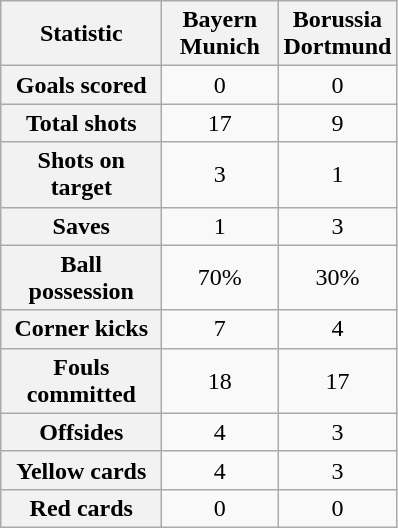<table class="wikitable plainrowheaders" style="text-align:center">
<tr>
<th scope="col" style="width:100px">Statistic</th>
<th scope="col" style="width:70px">Bayern Munich</th>
<th scope="col" style="width:70px">Borussia Dortmund</th>
</tr>
<tr>
<th scope=row>Goals scored</th>
<td>0</td>
<td>0</td>
</tr>
<tr>
<th scope=row>Total shots</th>
<td>17</td>
<td>9</td>
</tr>
<tr>
<th scope=row>Shots on target</th>
<td>3</td>
<td>1</td>
</tr>
<tr>
<th scope=row>Saves</th>
<td>1</td>
<td>3</td>
</tr>
<tr>
<th scope=row>Ball possession</th>
<td>70%</td>
<td>30%</td>
</tr>
<tr>
<th scope=row>Corner kicks</th>
<td>7</td>
<td>4</td>
</tr>
<tr>
<th scope=row>Fouls committed</th>
<td>18</td>
<td>17</td>
</tr>
<tr>
<th scope=row>Offsides</th>
<td>4</td>
<td>3</td>
</tr>
<tr>
<th scope=row>Yellow cards</th>
<td>4</td>
<td>3</td>
</tr>
<tr>
<th scope=row>Red cards</th>
<td>0</td>
<td>0</td>
</tr>
</table>
